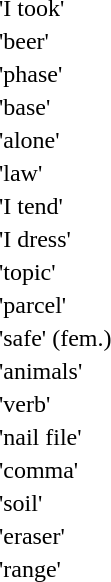<table class="toccolours" style="float: right;">
<tr>
<td></td>
<td></td>
<td>'I took'</td>
</tr>
<tr>
<td></td>
<td></td>
<td>'beer'</td>
</tr>
<tr>
<td></td>
<td></td>
<td>'phase'</td>
</tr>
<tr>
<td></td>
<td></td>
<td>'base'</td>
</tr>
<tr>
<td></td>
<td></td>
<td>'alone'</td>
</tr>
<tr>
<td></td>
<td></td>
<td>'law'</td>
</tr>
<tr>
<td></td>
<td></td>
<td>'I tend'</td>
</tr>
<tr>
<td></td>
<td></td>
<td>'I dress'</td>
</tr>
<tr>
<td></td>
<td></td>
<td>'topic'</td>
</tr>
<tr>
<td></td>
<td></td>
<td>'parcel'</td>
</tr>
<tr>
<td></td>
<td></td>
<td>'safe' (fem.)</td>
</tr>
<tr>
<td></td>
<td></td>
<td>'animals'</td>
</tr>
<tr>
<td></td>
<td></td>
<td>'verb'</td>
</tr>
<tr>
<td></td>
<td></td>
<td>'nail file'</td>
</tr>
<tr>
<td></td>
<td></td>
<td>'comma'</td>
</tr>
<tr>
<td></td>
<td></td>
<td>'soil'</td>
</tr>
<tr>
<td></td>
<td></td>
<td>'eraser'</td>
</tr>
<tr>
<td></td>
<td></td>
<td>'range'</td>
</tr>
</table>
